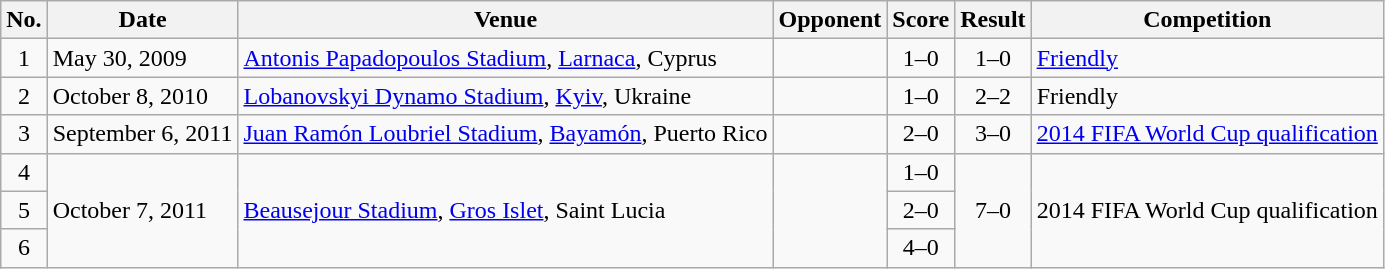<table class="wikitable sortable">
<tr>
<th scope="col">No.</th>
<th scope="col" data-sort-type="date">Date</th>
<th scope="col">Venue</th>
<th scope="col">Opponent</th>
<th scope="col">Score</th>
<th scope="col">Result</th>
<th scope="col">Competition</th>
</tr>
<tr>
<td style="text-align:center">1</td>
<td>May 30, 2009</td>
<td><a href='#'>Antonis Papadopoulos Stadium</a>, <a href='#'>Larnaca</a>, Cyprus</td>
<td></td>
<td style="text-align:center">1–0</td>
<td style="text-align:center">1–0</td>
<td><a href='#'>Friendly</a></td>
</tr>
<tr>
<td style="text-align:center">2</td>
<td>October 8, 2010</td>
<td><a href='#'>Lobanovskyi Dynamo Stadium</a>, <a href='#'>Kyiv</a>, Ukraine</td>
<td></td>
<td style="text-align:center">1–0</td>
<td style="text-align:center">2–2</td>
<td>Friendly</td>
</tr>
<tr>
<td style="text-align:center">3</td>
<td>September 6, 2011</td>
<td><a href='#'>Juan Ramón Loubriel Stadium</a>, <a href='#'>Bayamón</a>, Puerto Rico</td>
<td></td>
<td style="text-align:center">2–0</td>
<td style="text-align:center">3–0</td>
<td><a href='#'>2014 FIFA World Cup qualification</a></td>
</tr>
<tr>
<td style="text-align:center">4</td>
<td rowspan="3">October 7, 2011</td>
<td rowspan="3"><a href='#'>Beausejour Stadium</a>, <a href='#'>Gros Islet</a>, Saint Lucia</td>
<td rowspan="3"></td>
<td style="text-align:center">1–0</td>
<td rowspan="3" style="text-align:center">7–0</td>
<td rowspan="3">2014 FIFA World Cup qualification</td>
</tr>
<tr>
<td style="text-align:center">5</td>
<td style="text-align:center">2–0</td>
</tr>
<tr>
<td style="text-align:center">6</td>
<td style="text-align:center">4–0</td>
</tr>
</table>
